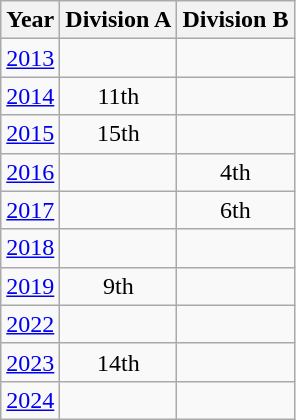<table class="wikitable" style="text-align:center">
<tr>
<th>Year</th>
<th>Division A</th>
<th>Division B</th>
</tr>
<tr>
<td><a href='#'>2013</a></td>
<td></td>
<td></td>
</tr>
<tr>
<td><a href='#'>2014</a></td>
<td>11th</td>
<td></td>
</tr>
<tr>
<td><a href='#'>2015</a></td>
<td>15th</td>
<td></td>
</tr>
<tr>
<td><a href='#'>2016</a></td>
<td></td>
<td>4th</td>
</tr>
<tr>
<td><a href='#'>2017</a></td>
<td></td>
<td>6th</td>
</tr>
<tr>
<td><a href='#'>2018</a></td>
<td></td>
<td></td>
</tr>
<tr>
<td><a href='#'>2019</a></td>
<td>9th</td>
<td></td>
</tr>
<tr>
<td><a href='#'>2022</a></td>
<td></td>
<td></td>
</tr>
<tr>
<td><a href='#'>2023</a></td>
<td>14th</td>
<td></td>
</tr>
<tr>
<td><a href='#'>2024</a></td>
<td></td>
<td></td>
</tr>
</table>
